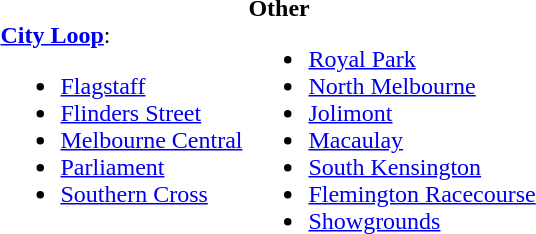<table>
<tr>
<td><br><strong><a href='#'>City Loop</a></strong>:<ul><li><a href='#'>Flagstaff</a></li><li><a href='#'>Flinders Street</a></li><li><a href='#'>Melbourne Central</a></li><li><a href='#'>Parliament</a></li><li><a href='#'>Southern Cross</a></li></ul></td>
<td><br><strong>Other</strong><ul><li><a href='#'>Royal Park</a></li><li><a href='#'>North Melbourne</a></li><li><a href='#'>Jolimont</a></li><li><a href='#'>Macaulay</a></li><li><a href='#'>South Kensington</a></li><li><a href='#'>Flemington Racecourse</a></li><li><a href='#'>Showgrounds</a></li></ul></td>
</tr>
</table>
